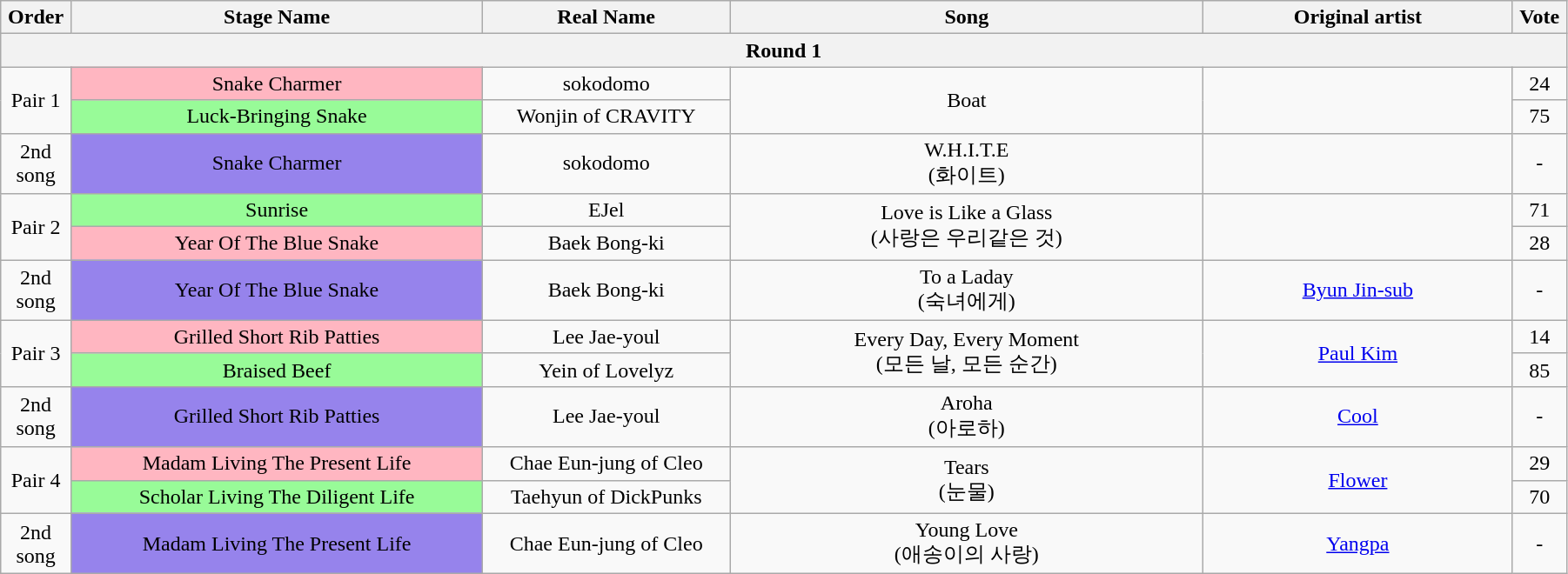<table class="wikitable" style="text-align:center; width:95%;">
<tr>
<th style="width:1%;">Order</th>
<th style="width:20%;">Stage Name</th>
<th style="width:12%;">Real Name</th>
<th style="width:23%;">Song</th>
<th style="width:15%;">Original artist</th>
<th style="width:1%;">Vote</th>
</tr>
<tr>
<th colspan=6>Round 1</th>
</tr>
<tr>
<td rowspan=2>Pair 1</td>
<td bgcolor="lightpink">Snake Charmer</td>
<td>sokodomo</td>
<td rowspan=2>Boat</td>
<td rowspan=2></td>
<td>24</td>
</tr>
<tr>
<td bgcolor="palegreen">Luck-Bringing Snake</td>
<td>Wonjin of CRAVITY</td>
<td>75</td>
</tr>
<tr>
<td>2nd song</td>
<td bgcolor="#9683EC">Snake Charmer</td>
<td>sokodomo</td>
<td>W.H.I.T.E<br>(화이트)</td>
<td></td>
<td>-</td>
</tr>
<tr>
<td rowspan=2>Pair 2</td>
<td bgcolor="palegreen">Sunrise</td>
<td>EJel</td>
<td rowspan=2>Love is Like a Glass<br>(사랑은 우리같은 것)</td>
<td rowspan=2></td>
<td>71</td>
</tr>
<tr>
<td bgcolor="lightpink">Year Of The Blue Snake</td>
<td>Baek Bong-ki</td>
<td>28</td>
</tr>
<tr>
<td>2nd song</td>
<td bgcolor="#9683EC">Year Of The Blue Snake</td>
<td>Baek Bong-ki</td>
<td>To a Laday<br>(숙녀에게)</td>
<td><a href='#'>Byun Jin-sub</a></td>
<td>-</td>
</tr>
<tr>
<td rowspan=2>Pair 3</td>
<td bgcolor="lightpink">Grilled Short Rib Patties</td>
<td>Lee Jae-youl</td>
<td rowspan=2>Every Day, Every Moment<br>(모든 날, 모든 순간)</td>
<td rowspan=2><a href='#'>Paul Kim</a></td>
<td>14</td>
</tr>
<tr>
<td bgcolor="palegreen">Braised Beef</td>
<td>Yein of Lovelyz</td>
<td>85</td>
</tr>
<tr>
<td>2nd song</td>
<td bgcolor="#9683EC">Grilled Short Rib Patties</td>
<td>Lee Jae-youl</td>
<td>Aroha<br>(아로하)</td>
<td><a href='#'>Cool</a></td>
<td>-</td>
</tr>
<tr>
<td rowspan=2>Pair 4</td>
<td bgcolor="lightpink">Madam Living The Present Life</td>
<td>Chae Eun-jung of Cleo</td>
<td rowspan=2>Tears<br>(눈물)</td>
<td rowspan=2><a href='#'>Flower</a></td>
<td>29</td>
</tr>
<tr>
<td bgcolor="palegreen">Scholar Living The Diligent Life</td>
<td>Taehyun of DickPunks</td>
<td>70</td>
</tr>
<tr>
<td>2nd song</td>
<td bgcolor="#9683EC">Madam Living The Present Life</td>
<td>Chae Eun-jung of Cleo</td>
<td>Young Love<br>(애송이의 사랑)</td>
<td><a href='#'>Yangpa</a></td>
<td>-</td>
</tr>
</table>
